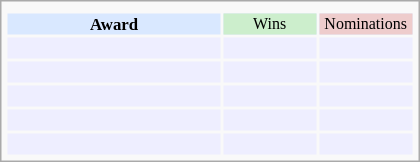<table class="infobox" style="width: 25em; text-align: left; font-size: 70%; vertical-align: middle;">
<tr>
<td colspan="3" style="text-align:center;"></td>
</tr>
<tr bgcolor=#D9E8FF style="text-align:center;">
<th style="vertical-align: middle;">Award</th>
<td style="background:#cceecc; font-size:8pt;" width="60px">Wins</td>
<td style="background:#eecccc; font-size:8pt;" width="60px">Nominations</td>
</tr>
<tr bgcolor=#eeeeff>
<td align="center"><br></td>
<td></td>
<td></td>
</tr>
<tr bgcolor=#eeeeff>
<td align="center"><br></td>
<td></td>
<td></td>
</tr>
<tr bgcolor=#eeeeff>
<td align="center"><br></td>
<td></td>
<td></td>
</tr>
<tr bgcolor=#eeeeff>
<td align="center"><br></td>
<td></td>
<td></td>
</tr>
<tr bgcolor=#eeeeff>
<td align="center"><br></td>
<td></td>
<td></td>
</tr>
</table>
